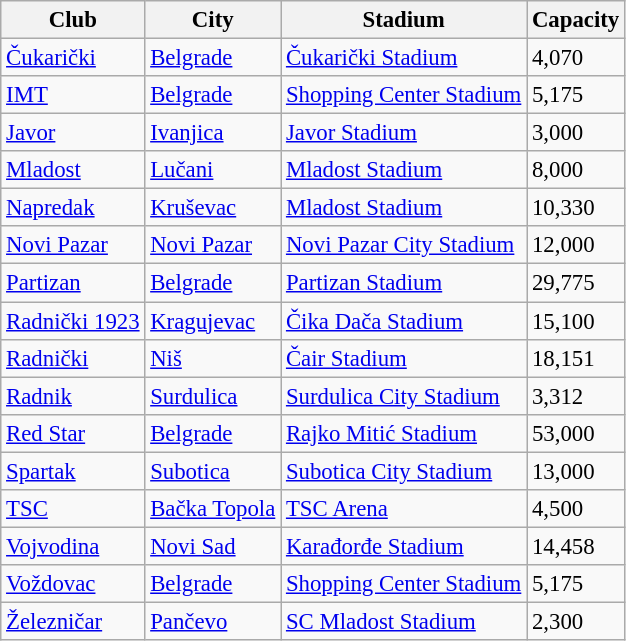<table class="wikitable sortable" style="font-size:95%">
<tr>
<th>Club</th>
<th>City</th>
<th>Stadium</th>
<th>Capacity</th>
</tr>
<tr>
<td><a href='#'>Čukarički</a></td>
<td><a href='#'>Belgrade</a></td>
<td><a href='#'>Čukarički Stadium</a></td>
<td>4,070</td>
</tr>
<tr>
<td><a href='#'>IMT</a></td>
<td><a href='#'>Belgrade</a></td>
<td><a href='#'>Shopping Center Stadium</a></td>
<td>5,175</td>
</tr>
<tr>
<td><a href='#'>Javor</a></td>
<td><a href='#'>Ivanjica</a></td>
<td><a href='#'>Javor Stadium</a></td>
<td>3,000</td>
</tr>
<tr>
<td><a href='#'>Mladost</a></td>
<td><a href='#'>Lučani</a></td>
<td><a href='#'>Mladost Stadium</a></td>
<td>8,000</td>
</tr>
<tr>
<td><a href='#'>Napredak</a></td>
<td><a href='#'>Kruševac</a></td>
<td><a href='#'>Mladost Stadium</a></td>
<td>10,330</td>
</tr>
<tr>
<td><a href='#'>Novi Pazar</a></td>
<td><a href='#'>Novi Pazar</a></td>
<td><a href='#'>Novi Pazar City Stadium</a></td>
<td>12,000</td>
</tr>
<tr>
<td><a href='#'>Partizan</a></td>
<td><a href='#'>Belgrade</a></td>
<td><a href='#'>Partizan Stadium</a></td>
<td>29,775</td>
</tr>
<tr>
<td><a href='#'>Radnički 1923</a></td>
<td><a href='#'>Kragujevac</a></td>
<td><a href='#'>Čika Dača Stadium</a></td>
<td>15,100</td>
</tr>
<tr>
<td><a href='#'>Radnički</a></td>
<td><a href='#'>Niš</a></td>
<td><a href='#'>Čair Stadium</a></td>
<td>18,151</td>
</tr>
<tr>
<td><a href='#'>Radnik</a></td>
<td><a href='#'>Surdulica</a></td>
<td><a href='#'>Surdulica City Stadium</a></td>
<td>3,312</td>
</tr>
<tr>
<td><a href='#'>Red Star</a></td>
<td><a href='#'>Belgrade</a></td>
<td><a href='#'>Rajko Mitić Stadium</a></td>
<td>53,000</td>
</tr>
<tr>
<td><a href='#'>Spartak</a></td>
<td><a href='#'>Subotica</a></td>
<td><a href='#'>Subotica City Stadium</a></td>
<td>13,000</td>
</tr>
<tr>
<td><a href='#'>TSC</a></td>
<td><a href='#'>Bačka Topola</a></td>
<td><a href='#'>TSC Arena</a></td>
<td>4,500</td>
</tr>
<tr>
<td><a href='#'>Vojvodina</a></td>
<td><a href='#'>Novi Sad</a></td>
<td><a href='#'>Karađorđe Stadium</a></td>
<td>14,458</td>
</tr>
<tr>
<td><a href='#'>Voždovac</a></td>
<td><a href='#'>Belgrade</a></td>
<td><a href='#'>Shopping Center Stadium</a></td>
<td>5,175</td>
</tr>
<tr>
<td><a href='#'>Železničar</a></td>
<td><a href='#'>Pančevo</a></td>
<td><a href='#'>SC Mladost Stadium</a></td>
<td>2,300</td>
</tr>
</table>
